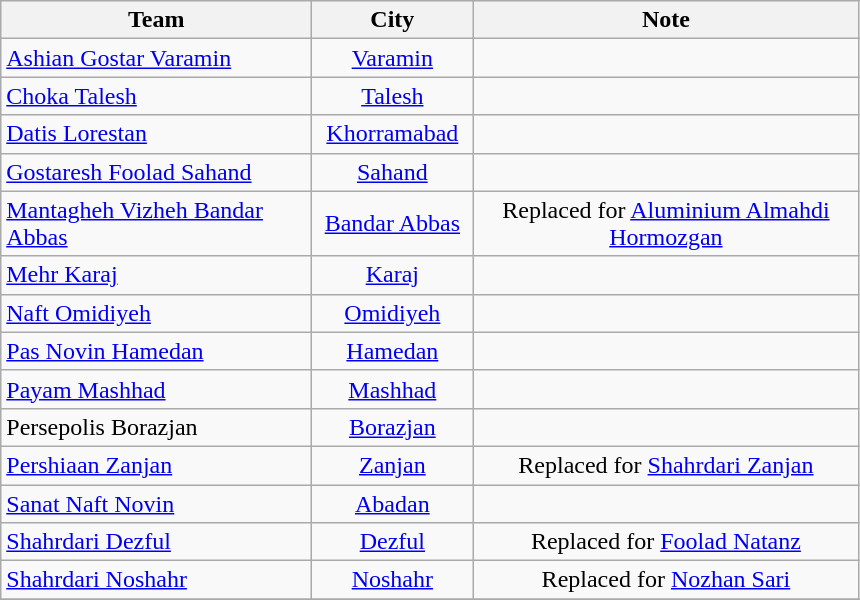<table class="wikitable" style="text-align: Center;">
<tr>
<th width=200>Team</th>
<th width=100>City</th>
<th width=250>Note</th>
</tr>
<tr>
<td align="left"><a href='#'>Ashian Gostar Varamin</a></td>
<td><a href='#'>Varamin</a></td>
<td></td>
</tr>
<tr>
<td align="left"><a href='#'>Choka Talesh</a></td>
<td><a href='#'>Talesh</a></td>
<td></td>
</tr>
<tr>
<td align="left"><a href='#'>Datis Lorestan</a></td>
<td><a href='#'>Khorramabad</a></td>
<td></td>
</tr>
<tr>
<td align="left"><a href='#'>Gostaresh Foolad Sahand</a></td>
<td><a href='#'>Sahand</a></td>
<td></td>
</tr>
<tr>
<td align="left"><a href='#'>Mantagheh Vizheh Bandar Abbas</a></td>
<td><a href='#'>Bandar Abbas</a></td>
<td>Replaced for <a href='#'>Aluminium Almahdi Hormozgan</a></td>
</tr>
<tr>
<td align="left"><a href='#'>Mehr Karaj</a></td>
<td><a href='#'>Karaj</a></td>
<td></td>
</tr>
<tr>
<td align="left"><a href='#'>Naft Omidiyeh</a></td>
<td><a href='#'>Omidiyeh</a></td>
<td></td>
</tr>
<tr>
<td align="left"><a href='#'>Pas Novin Hamedan</a></td>
<td><a href='#'>Hamedan</a></td>
<td></td>
</tr>
<tr>
<td align="left"><a href='#'>Payam Mashhad</a></td>
<td><a href='#'>Mashhad</a></td>
<td></td>
</tr>
<tr>
<td align="left">Persepolis Borazjan</td>
<td><a href='#'>Borazjan</a></td>
<td></td>
</tr>
<tr>
<td align="left"><a href='#'>Pershiaan Zanjan</a></td>
<td><a href='#'>Zanjan</a></td>
<td>Replaced for <a href='#'>Shahrdari Zanjan</a></td>
</tr>
<tr>
<td align="left"><a href='#'>Sanat Naft Novin</a></td>
<td><a href='#'>Abadan</a></td>
<td></td>
</tr>
<tr>
<td align="left"><a href='#'>Shahrdari Dezful</a></td>
<td><a href='#'>Dezful</a></td>
<td>Replaced for <a href='#'>Foolad Natanz</a></td>
</tr>
<tr>
<td align="left"><a href='#'>Shahrdari Noshahr</a></td>
<td><a href='#'>Noshahr</a></td>
<td>Replaced for <a href='#'>Nozhan Sari</a></td>
</tr>
<tr>
</tr>
</table>
